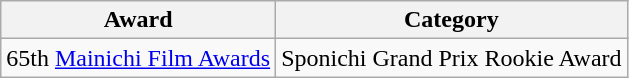<table class="wikitable">
<tr>
<th>Award</th>
<th>Category</th>
</tr>
<tr>
<td>65th <a href='#'>Mainichi Film Awards</a></td>
<td>Sponichi Grand Prix Rookie Award</td>
</tr>
</table>
